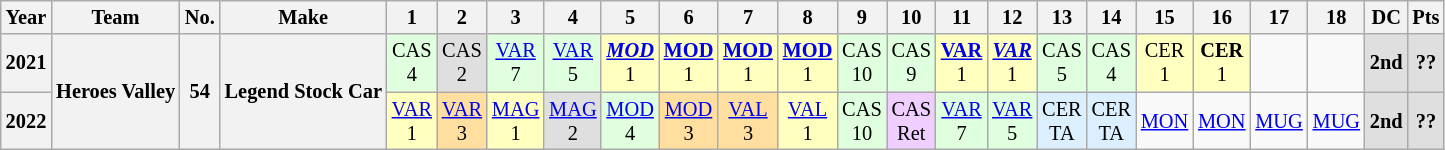<table class="wikitable" style="text-align:center; font-size:85%">
<tr>
<th>Year</th>
<th>Team</th>
<th>No.</th>
<th>Make</th>
<th>1</th>
<th>2</th>
<th>3</th>
<th>4</th>
<th>5</th>
<th>6</th>
<th>7</th>
<th>8</th>
<th>9</th>
<th>10</th>
<th>11</th>
<th>12</th>
<th>13</th>
<th>14</th>
<th>15</th>
<th>16</th>
<th>17</th>
<th>18</th>
<th>DC</th>
<th>Pts</th>
</tr>
<tr>
<th>2021</th>
<th rowspan="2">Heroes Valley</th>
<th rowspan="2">54</th>
<th rowspan="2">Legend Stock Car</th>
<td style="background-color:#DFFFDF">CAS<br>4</td>
<td style="background-color:#DFDFDF">CAS<br>2</td>
<td style="background-color:#DFFFDF"><a href='#'>VAR</a><br>7</td>
<td style="background-color:#DFFFDF"><a href='#'>VAR</a><br>5</td>
<td style="background-color:#FFFFBF"><a href='#'><strong><em>MOD</em></strong></a><br>1</td>
<td style="background-color:#FFFFBF"><a href='#'><strong>MOD</strong></a><br>1</td>
<td style="background-color:#FFFFBF"><a href='#'><strong>MOD</strong></a><br>1</td>
<td style="background-color:#FFFFBF"><a href='#'><strong>MOD</strong></a><br>1</td>
<td style="background-color:#DFFFDF">CAS<br>10</td>
<td style="background-color:#DFFFDF">CAS<br>9</td>
<td style="background-color:#FFFFBF"><a href='#'><strong>VAR</strong></a><br>1</td>
<td style="background-color:#FFFFBF"><a href='#'><strong><em>VAR</em></strong></a><br>1</td>
<td style="background-color:#DFFFDF">CAS<br>5</td>
<td style="background-color:#DFFFDF">CAS<br>4</td>
<td style="background-color:#FFFFBF">CER<br>1</td>
<td style="background-color:#FFFFBF"><strong>CER</strong><br>1</td>
<td></td>
<td></td>
<th style="background-color:#DFDFDF">2nd</th>
<th style="background-color:#DFDFDF">??</th>
</tr>
<tr>
<th>2022</th>
<td style="background-color:#FFFFBF"><a href='#'>VAR</a><br>1</td>
<td style="background-color:#FFDF9F"><a href='#'>VAR</a><br>3</td>
<td style="background-color:#FFFFBF"><a href='#'>MAG</a><br>1</td>
<td style="background-color:#DFDFDF"><a href='#'>MAG</a><br>2</td>
<td style="background-color:#DFFFDF"><a href='#'>MOD</a><br>4</td>
<td style="background-color:#FFDF9F"><a href='#'>MOD</a><br>3</td>
<td style="background-color:#FFDF9F"><a href='#'>VAL</a><br>3</td>
<td style="background-color:#FFFFBF"><a href='#'>VAL</a><br>1</td>
<td style="background-color:#DFFFDF">CAS<br>10</td>
<td style="background-color:#EFCFFF">CAS<br>Ret</td>
<td style="background-color:#DFFFDF"><a href='#'>VAR</a><br>7</td>
<td style="background-color:#DFFFDF"><a href='#'>VAR</a><br>5</td>
<td style="background-color:#DCEFFF">CER<br>TA</td>
<td style="background-color:#DCEFFF">CER<br>TA</td>
<td><a href='#'>MON</a></td>
<td><a href='#'>MON</a></td>
<td><a href='#'>MUG</a></td>
<td><a href='#'>MUG</a></td>
<th style="background-color:#DFDFDF">2nd</th>
<th style="background-color:#DFDFDF">??</th>
</tr>
</table>
